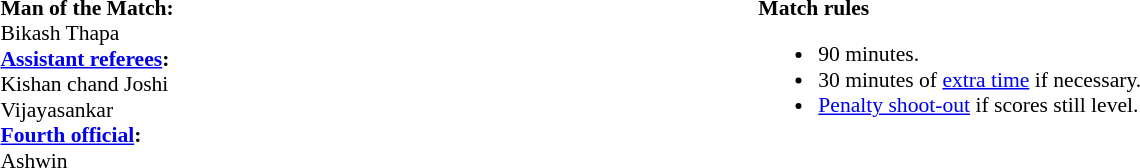<table width=100% style="font-size:90%">
<tr>
<td><br><strong>Man of the Match:</strong>
<br>Bikash Thapa<br><strong><a href='#'>Assistant referees</a>:</strong>
<br>Kishan chand Joshi
<br>Vijayasankar
<br><strong><a href='#'>Fourth official</a>:</strong> 
<br> Ashwin</td>
<td style="width:60%; vertical-align:top;"><br><strong>Match rules</strong><ul><li>90 minutes.</li><li>30 minutes of <a href='#'>extra time</a> if necessary.</li><li><a href='#'>Penalty shoot-out</a> if scores still level.</li></ul></td>
</tr>
</table>
